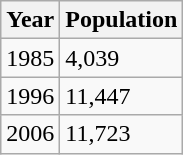<table class="wikitable">
<tr>
<th>Year</th>
<th>Population</th>
</tr>
<tr>
<td>1985</td>
<td>4,039</td>
</tr>
<tr>
<td>1996</td>
<td>11,447</td>
</tr>
<tr>
<td>2006</td>
<td>11,723</td>
</tr>
</table>
